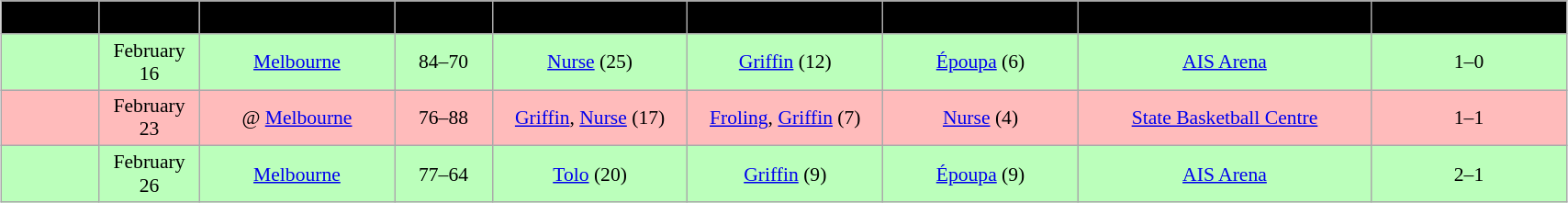<table class="wikitable" style="font-size:90%; text-align: center; width: 90%; margin:1em auto;">
<tr>
<th style="background:black; width: 5%;"><span>Game</span></th>
<th style="background:black; width: 5%;"><span>Date</span></th>
<th style="background:black; width: 10%;"><span>Team</span></th>
<th style="background:black; width: 5%;"><span>Score</span></th>
<th style="background:black; width: 10%;"><span>High points</span></th>
<th style="background:black; width: 10%;"><span>High rebounds</span></th>
<th style="background:black; width: 10%;"><span>High assists</span></th>
<th style="background:black; width: 15%;"><span>Location</span></th>
<th style="background:black; width: 10%;"><span>Series</span></th>
</tr>
<tr style= "background:#bfb;">
<td></td>
<td>February <br> 16</td>
<td><a href='#'>Melbourne</a></td>
<td>84–70</td>
<td><a href='#'>Nurse</a> (25)</td>
<td><a href='#'>Griffin</a> (12)</td>
<td><a href='#'>Époupa</a> (6)</td>
<td><a href='#'>AIS Arena</a></td>
<td>1–0</td>
</tr>
<tr style= "background:#fbb;">
<td></td>
<td>February <br> 23</td>
<td>@ <a href='#'>Melbourne</a></td>
<td>76–88</td>
<td><a href='#'>Griffin</a>, <a href='#'>Nurse</a> (17)</td>
<td><a href='#'>Froling</a>, <a href='#'>Griffin</a> (7)</td>
<td><a href='#'>Nurse</a> (4)</td>
<td><a href='#'>State Basketball Centre</a></td>
<td>1–1</td>
</tr>
<tr style= "background:#bfb;">
<td></td>
<td>February <br> 26</td>
<td><a href='#'>Melbourne</a></td>
<td>77–64</td>
<td><a href='#'>Tolo</a> (20)</td>
<td><a href='#'>Griffin</a> (9)</td>
<td><a href='#'>Époupa</a> (9)</td>
<td><a href='#'>AIS Arena</a></td>
<td>2–1</td>
</tr>
</table>
